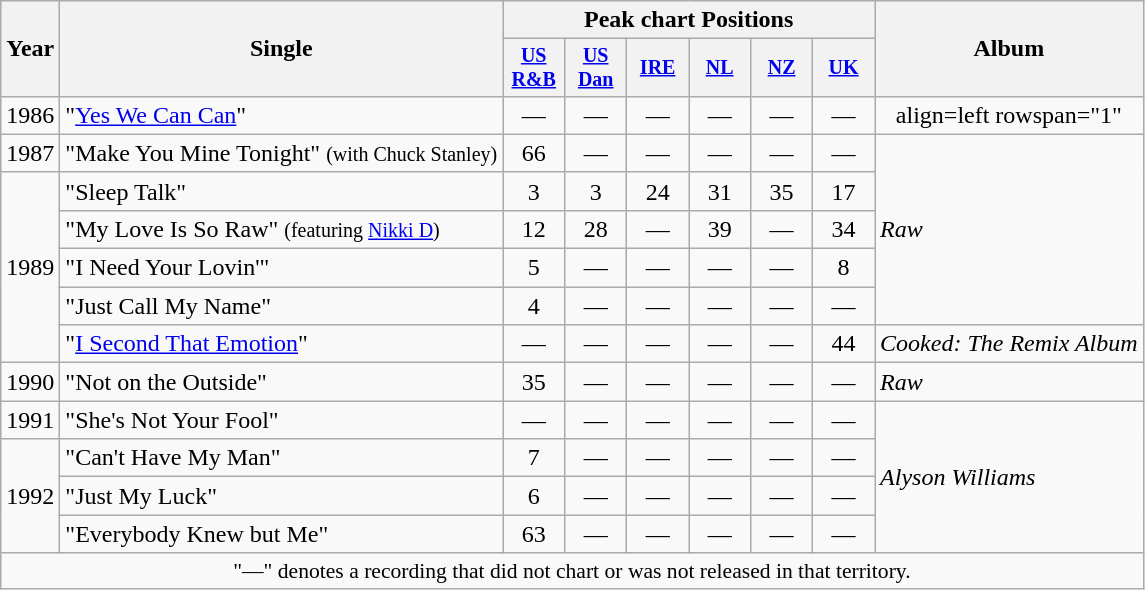<table class="wikitable" style="text-align:center;">
<tr>
<th rowspan="2">Year</th>
<th rowspan="2">Single</th>
<th colspan="6">Peak chart Positions</th>
<th rowspan="2">Album</th>
</tr>
<tr style="font-size:smaller;">
<th width="35"><a href='#'>US<br>R&B</a><br></th>
<th width="35"><a href='#'>US<br>Dan</a><br></th>
<th width="35"><a href='#'>IRE</a><br></th>
<th width="35"><a href='#'>NL</a><br></th>
<th width="35"><a href='#'>NZ</a><br></th>
<th width="35"><a href='#'>UK</a><br></th>
</tr>
<tr>
<td rowspan="1">1986</td>
<td align="left">"<a href='#'>Yes We Can Can</a>"</td>
<td>—</td>
<td>—</td>
<td>—</td>
<td>—</td>
<td>—</td>
<td>—</td>
<td>align=left rowspan="1" </td>
</tr>
<tr>
<td rowspan="1">1987</td>
<td align="left">"Make You Mine Tonight" <small>(with Chuck Stanley)</small></td>
<td>66</td>
<td>—</td>
<td>—</td>
<td>—</td>
<td>—</td>
<td>—</td>
<td align=left rowspan="5"><em>Raw</em></td>
</tr>
<tr>
<td rowspan="5">1989</td>
<td align="left">"Sleep Talk"</td>
<td>3</td>
<td>3</td>
<td>24</td>
<td>31</td>
<td>35</td>
<td>17</td>
</tr>
<tr>
<td align="left">"My Love Is So Raw" <small>(featuring <a href='#'>Nikki D</a>)</small></td>
<td>12</td>
<td>28</td>
<td>—</td>
<td>39</td>
<td>—</td>
<td>34</td>
</tr>
<tr>
<td align="left">"I Need Your Lovin'"</td>
<td>5</td>
<td>—</td>
<td>—</td>
<td>—</td>
<td>—</td>
<td>8</td>
</tr>
<tr>
<td align="left">"Just Call My Name"</td>
<td>4</td>
<td>—</td>
<td>—</td>
<td>—</td>
<td>—</td>
<td>—</td>
</tr>
<tr>
<td align="left">"<a href='#'>I Second That Emotion</a>"</td>
<td>—</td>
<td>—</td>
<td>—</td>
<td>—</td>
<td>—</td>
<td>44</td>
<td align=left rowspan="1"><em>Cooked: The Remix Album</em></td>
</tr>
<tr>
<td rowspan="1">1990</td>
<td align="left">"Not on the Outside"</td>
<td>35</td>
<td>—</td>
<td>—</td>
<td>—</td>
<td>—</td>
<td>—</td>
<td align=left rowspan="1"><em>Raw</em></td>
</tr>
<tr>
<td rowspan="1">1991</td>
<td align="left">"She's Not Your Fool"</td>
<td>—</td>
<td>—</td>
<td>—</td>
<td>—</td>
<td>—</td>
<td>—</td>
<td align=left rowspan="4"><em>Alyson Williams</em></td>
</tr>
<tr>
<td rowspan="3">1992</td>
<td align="left">"Can't Have My Man"</td>
<td>7</td>
<td>—</td>
<td>—</td>
<td>—</td>
<td>—</td>
<td>—</td>
</tr>
<tr>
<td align="left">"Just My Luck"</td>
<td>6</td>
<td>—</td>
<td>—</td>
<td>—</td>
<td>—</td>
<td>—</td>
</tr>
<tr>
<td align="left">"Everybody Knew but Me"</td>
<td>63</td>
<td>—</td>
<td>—</td>
<td>—</td>
<td>—</td>
<td>—</td>
</tr>
<tr>
<td colspan="15" style="font-size:90%">"—" denotes a recording that did not chart or was not released in that territory.</td>
</tr>
</table>
